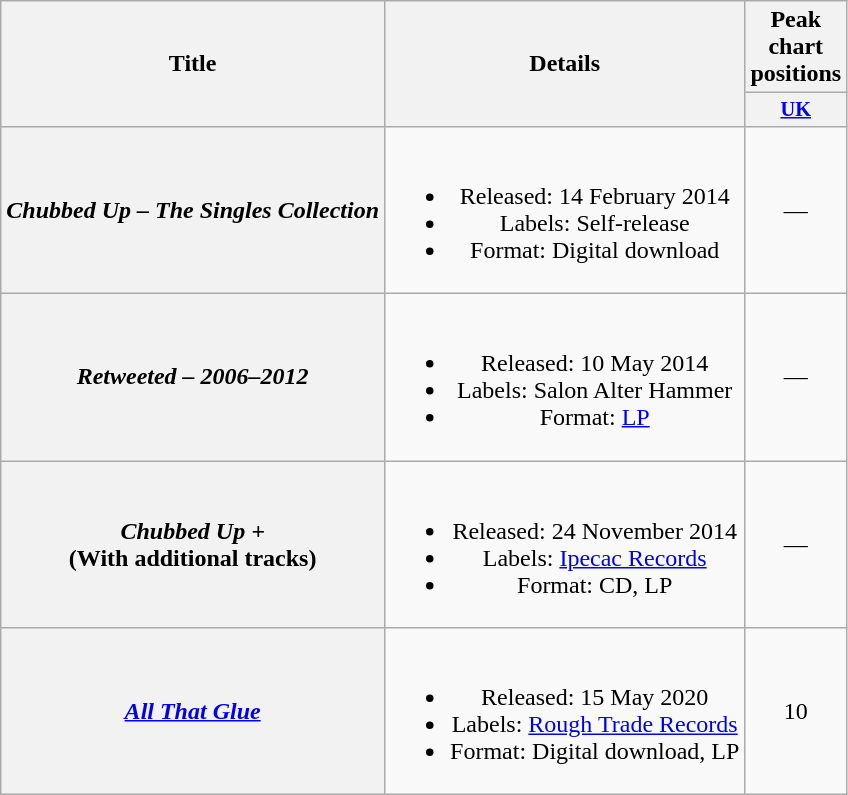<table class="wikitable plainrowheaders" style="text-align:center;">
<tr>
<th scope="col" rowspan="2">Title</th>
<th scope="col" rowspan="2">Details</th>
<th scope="col" colspan="1">Peak chart positions</th>
</tr>
<tr>
<th scope="col" style="width:3em;font-size:85%;"><a href='#'>UK</a><br></th>
</tr>
<tr>
<th scope="row"><em>Chubbed Up – The Singles Collection</em></th>
<td><br><ul><li>Released: 14 February 2014</li><li>Labels: Self-release</li><li>Format: Digital download</li></ul></td>
<td>—</td>
</tr>
<tr>
<th scope="row"><em>Retweeted – 2006–2012</em></th>
<td><br><ul><li>Released: 10 May 2014</li><li>Labels: Salon Alter Hammer</li><li>Format: <a href='#'>LP</a></li></ul></td>
<td>—</td>
</tr>
<tr>
<th scope="row"><em>Chubbed Up +</em><br>(With additional tracks)</th>
<td><br><ul><li>Released: 24 November 2014</li><li>Labels: <a href='#'>Ipecac Records</a></li><li>Format: CD, LP</li></ul></td>
<td>—</td>
</tr>
<tr>
<th scope="row"><em><a href='#'>All That Glue</a></em></th>
<td><br><ul><li>Released: 15 May 2020</li><li>Labels: <a href='#'>Rough Trade Records</a></li><li>Format: Digital download, LP</li></ul></td>
<td>10</td>
</tr>
</table>
